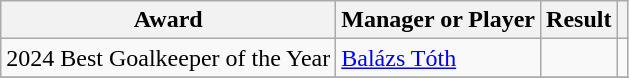<table class="wikitable" style="text-align:center;">
<tr>
<th>Award</th>
<th>Manager or Player</th>
<th>Result</th>
<th></th>
</tr>
<tr>
<td rowspan="1" style="text-align:left;">2024 Best Goalkeeper of the Year</td>
<td style="text-align:left;"> <a href='#'>Balázs Tóth</a></td>
<td></td>
<td rowspan="1"></td>
</tr>
<tr>
</tr>
</table>
